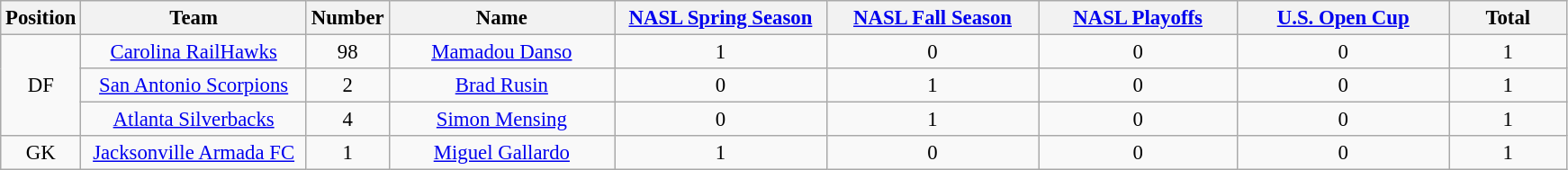<table class="wikitable" style="font-size: 95%; text-align: center;">
<tr>
<th width=50>Position</th>
<th width=160>Team</th>
<th width=50>Number</th>
<th width=160>Name</th>
<th width=150><a href='#'>NASL Spring Season</a></th>
<th width=150><a href='#'>NASL Fall Season</a></th>
<th width=140><a href='#'>NASL Playoffs</a></th>
<th width=150><a href='#'>U.S. Open Cup</a></th>
<th width=80>Total</th>
</tr>
<tr>
<td rowspan="3">DF</td>
<td><a href='#'>Carolina RailHawks</a></td>
<td>98</td>
<td><a href='#'>Mamadou Danso</a></td>
<td>1</td>
<td>0</td>
<td>0</td>
<td>0</td>
<td>1</td>
</tr>
<tr>
<td><a href='#'>San Antonio Scorpions</a></td>
<td>2</td>
<td><a href='#'>Brad Rusin</a></td>
<td>0</td>
<td>1</td>
<td>0</td>
<td>0</td>
<td>1</td>
</tr>
<tr>
<td><a href='#'>Atlanta Silverbacks</a></td>
<td>4</td>
<td><a href='#'>Simon Mensing</a></td>
<td>0</td>
<td>1</td>
<td>0</td>
<td>0</td>
<td>1</td>
</tr>
<tr>
<td>GK</td>
<td><a href='#'>Jacksonville Armada FC</a></td>
<td>1</td>
<td><a href='#'>Miguel Gallardo</a></td>
<td>1</td>
<td>0</td>
<td>0</td>
<td>0</td>
<td>1</td>
</tr>
</table>
